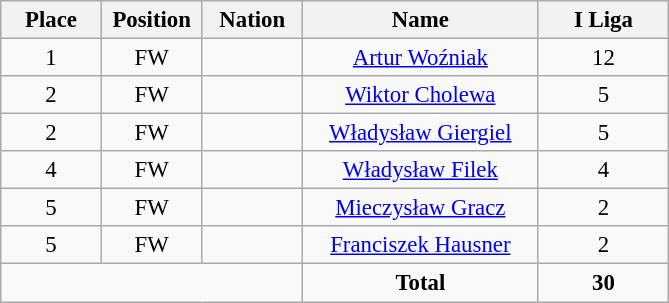<table class="wikitable" style="font-size: 95%; text-align: center;">
<tr>
<th width=60>Place</th>
<th width=60>Position</th>
<th width=60>Nation</th>
<th width=150>Name</th>
<th width=80>I Liga</th>
</tr>
<tr>
<td>1</td>
<td>FW</td>
<td></td>
<td><a href='#'>Artur Woźniak</a></td>
<td>12</td>
</tr>
<tr>
<td>2</td>
<td>FW</td>
<td></td>
<td><a href='#'>Wiktor Cholewa</a></td>
<td>5</td>
</tr>
<tr>
<td>2</td>
<td>FW</td>
<td></td>
<td><a href='#'>Władysław Giergiel</a></td>
<td>5</td>
</tr>
<tr>
<td>4</td>
<td>FW</td>
<td></td>
<td><a href='#'>Władysław Filek</a></td>
<td>4</td>
</tr>
<tr>
<td>5</td>
<td>FW</td>
<td></td>
<td><a href='#'>Mieczysław Gracz</a></td>
<td>2</td>
</tr>
<tr>
<td>5</td>
<td>FW</td>
<td></td>
<td><a href='#'>Franciszek Hausner</a></td>
<td>2</td>
</tr>
<tr>
<td colspan="3"></td>
<td><strong>Total</strong></td>
<td><strong>30</strong></td>
</tr>
</table>
